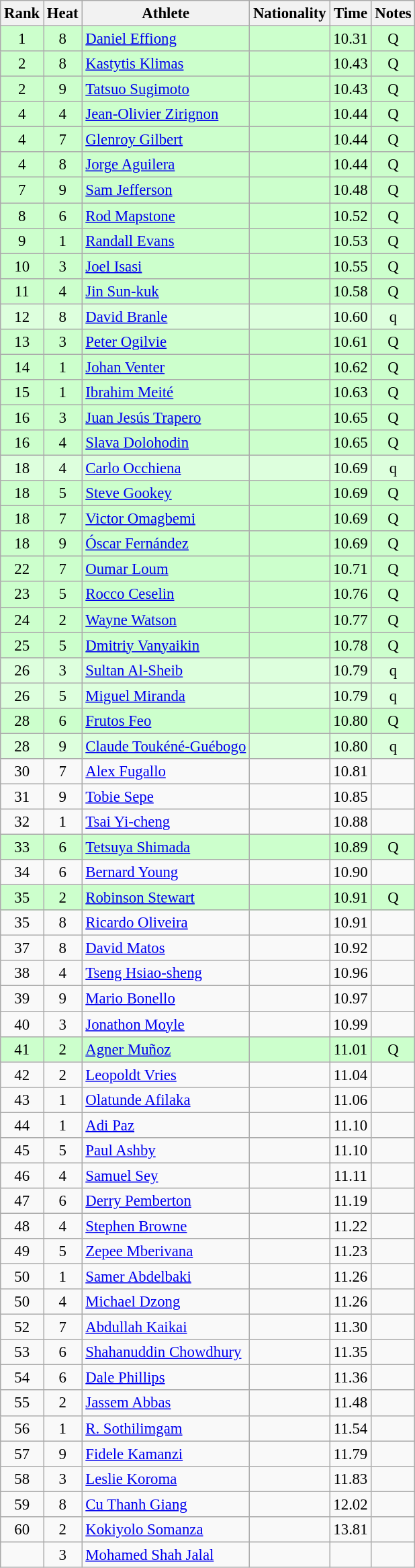<table class="wikitable sortable" style="text-align:center;font-size:95%">
<tr>
<th>Rank</th>
<th>Heat</th>
<th>Athlete</th>
<th>Nationality</th>
<th>Time</th>
<th>Notes</th>
</tr>
<tr bgcolor=ccffcc>
<td>1</td>
<td>8</td>
<td align="left"><a href='#'>Daniel Effiong</a></td>
<td align=left></td>
<td>10.31</td>
<td>Q</td>
</tr>
<tr bgcolor=ccffcc>
<td>2</td>
<td>8</td>
<td align="left"><a href='#'>Kastytis Klimas</a></td>
<td align=left></td>
<td>10.43</td>
<td>Q</td>
</tr>
<tr bgcolor=ccffcc>
<td>2</td>
<td>9</td>
<td align="left"><a href='#'>Tatsuo Sugimoto</a></td>
<td align=left></td>
<td>10.43</td>
<td>Q</td>
</tr>
<tr bgcolor=ccffcc>
<td>4</td>
<td>4</td>
<td align="left"><a href='#'>Jean-Olivier Zirignon</a></td>
<td align=left></td>
<td>10.44</td>
<td>Q</td>
</tr>
<tr bgcolor=ccffcc>
<td>4</td>
<td>7</td>
<td align="left"><a href='#'>Glenroy Gilbert</a></td>
<td align=left></td>
<td>10.44</td>
<td>Q</td>
</tr>
<tr bgcolor=ccffcc>
<td>4</td>
<td>8</td>
<td align="left"><a href='#'>Jorge Aguilera</a></td>
<td align=left></td>
<td>10.44</td>
<td>Q</td>
</tr>
<tr bgcolor=ccffcc>
<td>7</td>
<td>9</td>
<td align="left"><a href='#'>Sam Jefferson</a></td>
<td align=left></td>
<td>10.48</td>
<td>Q</td>
</tr>
<tr bgcolor=ccffcc>
<td>8</td>
<td>6</td>
<td align="left"><a href='#'>Rod Mapstone</a></td>
<td align=left></td>
<td>10.52</td>
<td>Q</td>
</tr>
<tr bgcolor=ccffcc>
<td>9</td>
<td>1</td>
<td align="left"><a href='#'>Randall Evans</a></td>
<td align=left></td>
<td>10.53</td>
<td>Q</td>
</tr>
<tr bgcolor=ccffcc>
<td>10</td>
<td>3</td>
<td align="left"><a href='#'>Joel Isasi</a></td>
<td align=left></td>
<td>10.55</td>
<td>Q</td>
</tr>
<tr bgcolor=ccffcc>
<td>11</td>
<td>4</td>
<td align="left"><a href='#'>Jin Sun-kuk</a></td>
<td align=left></td>
<td>10.58</td>
<td>Q</td>
</tr>
<tr bgcolor=ddffdd>
<td>12</td>
<td>8</td>
<td align="left"><a href='#'>David Branle</a></td>
<td align=left></td>
<td>10.60</td>
<td>q</td>
</tr>
<tr bgcolor=ccffcc>
<td>13</td>
<td>3</td>
<td align="left"><a href='#'>Peter Ogilvie</a></td>
<td align=left></td>
<td>10.61</td>
<td>Q</td>
</tr>
<tr bgcolor=ccffcc>
<td>14</td>
<td>1</td>
<td align="left"><a href='#'>Johan Venter</a></td>
<td align=left></td>
<td>10.62</td>
<td>Q</td>
</tr>
<tr bgcolor=ccffcc>
<td>15</td>
<td>1</td>
<td align="left"><a href='#'>Ibrahim Meité</a></td>
<td align=left></td>
<td>10.63</td>
<td>Q</td>
</tr>
<tr bgcolor=ccffcc>
<td>16</td>
<td>3</td>
<td align="left"><a href='#'>Juan Jesús Trapero</a></td>
<td align=left></td>
<td>10.65</td>
<td>Q</td>
</tr>
<tr bgcolor=ccffcc>
<td>16</td>
<td>4</td>
<td align="left"><a href='#'>Slava Dolohodin</a></td>
<td align=left></td>
<td>10.65</td>
<td>Q</td>
</tr>
<tr bgcolor=ddffdd>
<td>18</td>
<td>4</td>
<td align="left"><a href='#'>Carlo Occhiena</a></td>
<td align=left></td>
<td>10.69</td>
<td>q</td>
</tr>
<tr bgcolor=ccffcc>
<td>18</td>
<td>5</td>
<td align="left"><a href='#'>Steve Gookey</a></td>
<td align=left></td>
<td>10.69</td>
<td>Q</td>
</tr>
<tr bgcolor=ccffcc>
<td>18</td>
<td>7</td>
<td align="left"><a href='#'>Victor Omagbemi</a></td>
<td align=left></td>
<td>10.69</td>
<td>Q</td>
</tr>
<tr bgcolor=ccffcc>
<td>18</td>
<td>9</td>
<td align="left"><a href='#'>Óscar Fernández</a></td>
<td align=left></td>
<td>10.69</td>
<td>Q</td>
</tr>
<tr bgcolor=ccffcc>
<td>22</td>
<td>7</td>
<td align="left"><a href='#'>Oumar Loum</a></td>
<td align=left></td>
<td>10.71</td>
<td>Q</td>
</tr>
<tr bgcolor=ccffcc>
<td>23</td>
<td>5</td>
<td align="left"><a href='#'>Rocco Ceselin</a></td>
<td align=left></td>
<td>10.76</td>
<td>Q</td>
</tr>
<tr bgcolor=ccffcc>
<td>24</td>
<td>2</td>
<td align="left"><a href='#'>Wayne Watson</a></td>
<td align=left></td>
<td>10.77</td>
<td>Q</td>
</tr>
<tr bgcolor=ccffcc>
<td>25</td>
<td>5</td>
<td align="left"><a href='#'>Dmitriy Vanyaikin</a></td>
<td align=left></td>
<td>10.78</td>
<td>Q</td>
</tr>
<tr bgcolor=ddffdd>
<td>26</td>
<td>3</td>
<td align="left"><a href='#'>Sultan Al-Sheib</a></td>
<td align=left></td>
<td>10.79</td>
<td>q</td>
</tr>
<tr bgcolor=ddffdd>
<td>26</td>
<td>5</td>
<td align="left"><a href='#'>Miguel Miranda</a></td>
<td align=left></td>
<td>10.79</td>
<td>q</td>
</tr>
<tr bgcolor=ccffcc>
<td>28</td>
<td>6</td>
<td align="left"><a href='#'>Frutos Feo</a></td>
<td align=left></td>
<td>10.80</td>
<td>Q</td>
</tr>
<tr bgcolor=ddffdd>
<td>28</td>
<td>9</td>
<td align="left"><a href='#'>Claude Toukéné-Guébogo</a></td>
<td align=left></td>
<td>10.80</td>
<td>q</td>
</tr>
<tr>
<td>30</td>
<td>7</td>
<td align="left"><a href='#'>Alex Fugallo</a></td>
<td align=left></td>
<td>10.81</td>
<td></td>
</tr>
<tr>
<td>31</td>
<td>9</td>
<td align="left"><a href='#'>Tobie Sepe</a></td>
<td align=left></td>
<td>10.85</td>
<td></td>
</tr>
<tr>
<td>32</td>
<td>1</td>
<td align="left"><a href='#'>Tsai Yi-cheng</a></td>
<td align=left></td>
<td>10.88</td>
<td></td>
</tr>
<tr bgcolor=ccffcc>
<td>33</td>
<td>6</td>
<td align="left"><a href='#'>Tetsuya Shimada</a></td>
<td align=left></td>
<td>10.89</td>
<td>Q</td>
</tr>
<tr>
<td>34</td>
<td>6</td>
<td align="left"><a href='#'>Bernard Young</a></td>
<td align=left></td>
<td>10.90</td>
<td></td>
</tr>
<tr bgcolor=ccffcc>
<td>35</td>
<td>2</td>
<td align="left"><a href='#'>Robinson Stewart</a></td>
<td align=left></td>
<td>10.91</td>
<td>Q</td>
</tr>
<tr>
<td>35</td>
<td>8</td>
<td align="left"><a href='#'>Ricardo Oliveira</a></td>
<td align=left></td>
<td>10.91</td>
<td></td>
</tr>
<tr>
<td>37</td>
<td>8</td>
<td align="left"><a href='#'>David Matos</a></td>
<td align=left></td>
<td>10.92</td>
<td></td>
</tr>
<tr>
<td>38</td>
<td>4</td>
<td align="left"><a href='#'>Tseng Hsiao-sheng</a></td>
<td align=left></td>
<td>10.96</td>
<td></td>
</tr>
<tr>
<td>39</td>
<td>9</td>
<td align="left"><a href='#'>Mario Bonello</a></td>
<td align=left></td>
<td>10.97</td>
<td></td>
</tr>
<tr>
<td>40</td>
<td>3</td>
<td align="left"><a href='#'>Jonathon Moyle</a></td>
<td align=left></td>
<td>10.99</td>
<td></td>
</tr>
<tr bgcolor=ccffcc>
<td>41</td>
<td>2</td>
<td align="left"><a href='#'>Agner Muñoz</a></td>
<td align=left></td>
<td>11.01</td>
<td>Q</td>
</tr>
<tr>
<td>42</td>
<td>2</td>
<td align="left"><a href='#'>Leopoldt Vries</a></td>
<td align=left></td>
<td>11.04</td>
<td></td>
</tr>
<tr>
<td>43</td>
<td>1</td>
<td align="left"><a href='#'>Olatunde Afilaka</a></td>
<td align=left></td>
<td>11.06</td>
<td></td>
</tr>
<tr>
<td>44</td>
<td>1</td>
<td align="left"><a href='#'>Adi Paz</a></td>
<td align=left></td>
<td>11.10</td>
<td></td>
</tr>
<tr>
<td>45</td>
<td>5</td>
<td align="left"><a href='#'>Paul Ashby</a></td>
<td align=left></td>
<td>11.10</td>
<td></td>
</tr>
<tr>
<td>46</td>
<td>4</td>
<td align="left"><a href='#'>Samuel Sey</a></td>
<td align=left></td>
<td>11.11</td>
<td></td>
</tr>
<tr>
<td>47</td>
<td>6</td>
<td align="left"><a href='#'>Derry Pemberton</a></td>
<td align=left></td>
<td>11.19</td>
<td></td>
</tr>
<tr>
<td>48</td>
<td>4</td>
<td align="left"><a href='#'>Stephen Browne</a></td>
<td align=left></td>
<td>11.22</td>
<td></td>
</tr>
<tr>
<td>49</td>
<td>5</td>
<td align="left"><a href='#'>Zepee Mberivana</a></td>
<td align=left></td>
<td>11.23</td>
<td></td>
</tr>
<tr>
<td>50</td>
<td>1</td>
<td align="left"><a href='#'>Samer Abdelbaki</a></td>
<td align=left></td>
<td>11.26</td>
<td></td>
</tr>
<tr>
<td>50</td>
<td>4</td>
<td align="left"><a href='#'>Michael Dzong</a></td>
<td align=left></td>
<td>11.26</td>
<td></td>
</tr>
<tr>
<td>52</td>
<td>7</td>
<td align="left"><a href='#'>Abdullah Kaikai</a></td>
<td align=left></td>
<td>11.30</td>
<td></td>
</tr>
<tr>
<td>53</td>
<td>6</td>
<td align="left"><a href='#'>Shahanuddin Chowdhury</a></td>
<td align=left></td>
<td>11.35</td>
<td></td>
</tr>
<tr>
<td>54</td>
<td>6</td>
<td align="left"><a href='#'>Dale Phillips</a></td>
<td align=left></td>
<td>11.36</td>
<td></td>
</tr>
<tr>
<td>55</td>
<td>2</td>
<td align="left"><a href='#'>Jassem Abbas</a></td>
<td align=left></td>
<td>11.48</td>
<td></td>
</tr>
<tr>
<td>56</td>
<td>1</td>
<td align="left"><a href='#'>R. Sothilimgam</a></td>
<td align=left></td>
<td>11.54</td>
<td></td>
</tr>
<tr>
<td>57</td>
<td>9</td>
<td align="left"><a href='#'>Fidele Kamanzi</a></td>
<td align=left></td>
<td>11.79</td>
<td></td>
</tr>
<tr>
<td>58</td>
<td>3</td>
<td align="left"><a href='#'>Leslie Koroma</a></td>
<td align=left></td>
<td>11.83</td>
<td></td>
</tr>
<tr>
<td>59</td>
<td>8</td>
<td align="left"><a href='#'>Cu Thanh Giang</a></td>
<td align=left></td>
<td>12.02</td>
<td></td>
</tr>
<tr>
<td>60</td>
<td>2</td>
<td align="left"><a href='#'>Kokiyolo Somanza</a></td>
<td align=left></td>
<td>13.81</td>
<td></td>
</tr>
<tr>
<td></td>
<td>3</td>
<td align="left"><a href='#'>Mohamed Shah Jalal</a></td>
<td align=left></td>
<td></td>
<td></td>
</tr>
</table>
